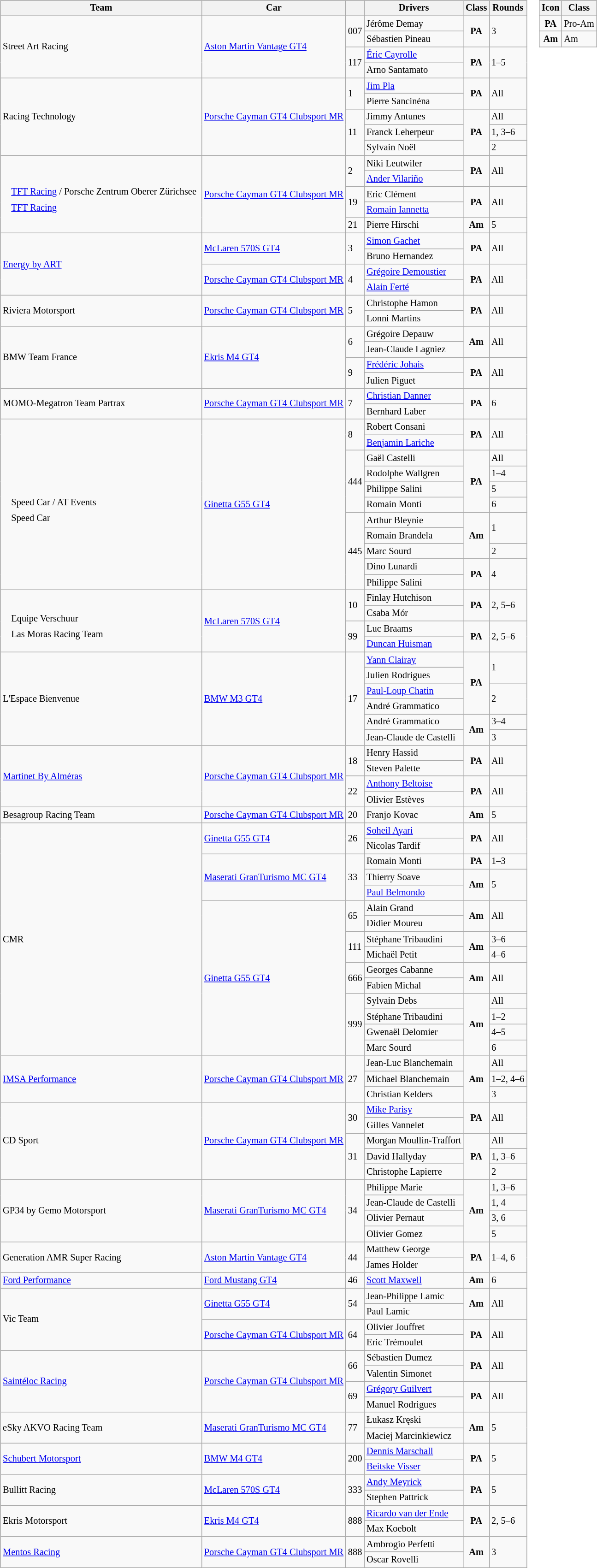<table>
<tr>
<td><br><table class="wikitable" style="font-size: 85%;">
<tr>
<th>Team</th>
<th>Car</th>
<th></th>
<th>Drivers</th>
<th>Class</th>
<th>Rounds</th>
</tr>
<tr>
<td rowspan=4> Street Art Racing</td>
<td rowspan=4><a href='#'>Aston Martin Vantage GT4</a></td>
<td rowspan=2>007</td>
<td> Jérôme Demay</td>
<td rowspan=2 align=middle><strong><span>PA</span></strong></td>
<td rowspan=2>3</td>
</tr>
<tr>
<td> Sébastien Pineau</td>
</tr>
<tr>
<td rowspan=2>117</td>
<td> <a href='#'>Éric Cayrolle</a></td>
<td rowspan=2 align=middle><strong><span>PA</span></strong></td>
<td rowspan=2>1–5</td>
</tr>
<tr>
<td> Arno Santamato</td>
</tr>
<tr>
<td rowspan=5> Racing Technology</td>
<td rowspan=5><a href='#'>Porsche Cayman GT4 Clubsport MR</a></td>
<td rowspan=2>1</td>
<td> <a href='#'>Jim Pla</a></td>
<td rowspan=2 align=middle><strong><span>PA</span></strong></td>
<td rowspan=2>All</td>
</tr>
<tr>
<td> Pierre Sancinéna</td>
</tr>
<tr>
<td rowspan=3>11</td>
<td> Jimmy Antunes</td>
<td rowspan=3 align=middle><strong><span>PA</span></strong></td>
<td>All</td>
</tr>
<tr>
<td> Franck Leherpeur</td>
<td>1, 3–6</td>
</tr>
<tr>
<td> Sylvain Noël</td>
<td>2</td>
</tr>
<tr>
<td rowspan=5><br><table style="float: left; border-top:transparent; border-right:transparent; border-bottom:transparent; border-left:transparent;">
<tr>
<td style=" border-top:transparent; border-right:transparent; border-bottom:transparent; border-left:transparent;" rowspan=5></td>
<td style=" border-top:transparent; border-right:transparent; border-bottom:transparent; border-left:transparent;"><a href='#'>TFT Racing</a> / Porsche Zentrum Oberer Zürichsee</td>
</tr>
<tr>
<td style=" border-top:transparent; border-right:transparent; border-bottom:transparent; border-left:transparent;"><a href='#'>TFT Racing</a></td>
</tr>
</table>
</td>
<td rowspan=5><a href='#'>Porsche Cayman GT4 Clubsport MR</a></td>
<td rowspan=2>2</td>
<td> Niki Leutwiler</td>
<td rowspan=2 align=middle><strong><span>PA</span></strong></td>
<td rowspan=2>All</td>
</tr>
<tr>
<td> <a href='#'>Ander Vilariño</a></td>
</tr>
<tr>
<td rowspan=2>19</td>
<td> Eric Clément</td>
<td rowspan=2 align=middle><strong><span>PA</span></strong></td>
<td rowspan=2>All</td>
</tr>
<tr>
<td> <a href='#'>Romain Iannetta</a></td>
</tr>
<tr>
<td>21</td>
<td> Pierre Hirschi</td>
<td align=middle><strong><span>Am</span></strong></td>
<td>5</td>
</tr>
<tr>
<td rowspan=4> <a href='#'>Energy by ART</a></td>
<td rowspan=2><a href='#'>McLaren 570S GT4</a></td>
<td rowspan=2>3</td>
<td> <a href='#'>Simon Gachet</a></td>
<td rowspan=2 align=middle><strong><span>PA</span></strong></td>
<td rowspan=2>All</td>
</tr>
<tr>
<td> Bruno Hernandez</td>
</tr>
<tr>
<td rowspan=2><a href='#'>Porsche Cayman GT4 Clubsport MR</a></td>
<td rowspan=2>4</td>
<td> <a href='#'>Grégoire Demoustier</a></td>
<td rowspan=2 align=middle><strong><span>PA</span></strong></td>
<td rowspan=2>All</td>
</tr>
<tr>
<td> <a href='#'>Alain Ferté</a></td>
</tr>
<tr>
<td rowspan=2> Riviera Motorsport</td>
<td rowspan=2><a href='#'>Porsche Cayman GT4 Clubsport MR</a></td>
<td rowspan=2>5</td>
<td> Christophe Hamon</td>
<td rowspan=2 align=middle><strong><span>PA</span></strong></td>
<td rowspan=2>All</td>
</tr>
<tr>
<td> Lonni Martins</td>
</tr>
<tr>
<td rowspan=4> BMW Team France</td>
<td rowspan=4><a href='#'>Ekris M4 GT4</a></td>
<td rowspan=2>6</td>
<td> Grégoire Depauw</td>
<td rowspan=2 align=middle><strong><span>Am</span></strong></td>
<td rowspan=2>All</td>
</tr>
<tr>
<td> Jean-Claude Lagniez</td>
</tr>
<tr>
<td rowspan=2>9</td>
<td> <a href='#'>Frédéric Johais</a></td>
<td rowspan=2 align=middle><strong><span>PA</span></strong></td>
<td rowspan=2>All</td>
</tr>
<tr>
<td> Julien Piguet</td>
</tr>
<tr>
<td rowspan=2> MOMO-Megatron Team Partrax</td>
<td rowspan=2><a href='#'>Porsche Cayman GT4 Clubsport MR</a></td>
<td rowspan=2>7</td>
<td> <a href='#'>Christian Danner</a></td>
<td rowspan=2 align=middle><strong><span>PA</span></strong></td>
<td rowspan=2>6</td>
</tr>
<tr>
<td> Bernhard Laber</td>
</tr>
<tr>
<td rowspan=11><br><table style="float: left; border-top:transparent; border-right:transparent; border-bottom:transparent; border-left:transparent;">
<tr>
<td style=" border-top:transparent; border-right:transparent; border-bottom:transparent; border-left:transparent;" rowspan=11></td>
<td style=" border-top:transparent; border-right:transparent; border-bottom:transparent; border-left:transparent;">Speed Car / AT Events</td>
</tr>
<tr>
<td style=" border-top:transparent; border-right:transparent; border-bottom:transparent; border-left:transparent;">Speed Car</td>
</tr>
</table>
</td>
<td rowspan=11><a href='#'>Ginetta G55 GT4</a></td>
<td rowspan=2>8</td>
<td> Robert Consani</td>
<td rowspan=2 align=middle><strong><span>PA</span></strong></td>
<td rowspan=2>All</td>
</tr>
<tr>
<td> <a href='#'>Benjamin Lariche</a></td>
</tr>
<tr>
<td rowspan=4>444</td>
<td> Gaël Castelli</td>
<td rowspan=4 align=middle><strong><span>PA</span></strong></td>
<td>All</td>
</tr>
<tr>
<td> Rodolphe Wallgren</td>
<td>1–4</td>
</tr>
<tr>
<td> Philippe Salini</td>
<td>5</td>
</tr>
<tr>
<td> Romain Monti</td>
<td>6</td>
</tr>
<tr>
<td rowspan=5>445</td>
<td> Arthur Bleynie</td>
<td rowspan=3 align=middle><strong><span>Am</span></strong></td>
<td rowspan=2>1</td>
</tr>
<tr>
<td> Romain Brandela</td>
</tr>
<tr>
<td> Marc Sourd</td>
<td>2</td>
</tr>
<tr>
<td> Dino Lunardi</td>
<td rowspan=2 align=middle><strong><span>PA</span></strong></td>
<td rowspan=2>4</td>
</tr>
<tr>
<td> Philippe Salini</td>
</tr>
<tr>
<td rowspan=4><br><table style="float: left; border-top:transparent; border-right:transparent; border-bottom:transparent; border-left:transparent;">
<tr>
<td style=" border-top:transparent; border-right:transparent; border-bottom:transparent; border-left:transparent;" rowspan=4></td>
<td style=" border-top:transparent; border-right:transparent; border-bottom:transparent; border-left:transparent;">Equipe Verschuur</td>
</tr>
<tr>
<td style=" border-top:transparent; border-right:transparent; border-bottom:transparent; border-left:transparent;">Las Moras Racing Team</td>
</tr>
</table>
</td>
<td rowspan=4><a href='#'>McLaren 570S GT4</a></td>
<td rowspan=2>10</td>
<td> Finlay Hutchison</td>
<td rowspan=2 align=middle><strong><span>PA</span></strong></td>
<td rowspan=2>2, 5–6</td>
</tr>
<tr>
<td> Csaba Mór</td>
</tr>
<tr>
<td rowspan=2>99</td>
<td> Luc Braams</td>
<td rowspan=2 align=middle><strong><span>PA</span></strong></td>
<td rowspan=2>2, 5–6</td>
</tr>
<tr>
<td> <a href='#'>Duncan Huisman</a></td>
</tr>
<tr>
<td rowspan=6> L'Espace Bienvenue</td>
<td rowspan=6><a href='#'>BMW M3 GT4</a></td>
<td rowspan=6>17</td>
<td> <a href='#'>Yann Clairay</a></td>
<td rowspan=4 align=middle><strong><span>PA</span></strong></td>
<td rowspan=2>1</td>
</tr>
<tr>
<td> Julien Rodrigues</td>
</tr>
<tr>
<td> <a href='#'>Paul-Loup Chatin</a></td>
<td rowspan=2>2</td>
</tr>
<tr>
<td> André Grammatico</td>
</tr>
<tr>
<td> André Grammatico</td>
<td rowspan=2 align=middle><strong><span>Am</span></strong></td>
<td>3–4</td>
</tr>
<tr>
<td> Jean-Claude de Castelli</td>
<td>3</td>
</tr>
<tr>
<td rowspan=4> <a href='#'>Martinet By Alméras</a></td>
<td rowspan=4><a href='#'>Porsche Cayman GT4 Clubsport MR</a></td>
<td rowspan=2>18</td>
<td> Henry Hassid</td>
<td rowspan=2 align=middle><strong><span>PA</span></strong></td>
<td rowspan=2>All</td>
</tr>
<tr>
<td> Steven Palette</td>
</tr>
<tr>
<td rowspan=2>22</td>
<td> <a href='#'>Anthony Beltoise</a></td>
<td rowspan=2 align=middle><strong><span>PA</span></strong></td>
<td rowspan=2>All</td>
</tr>
<tr>
<td> Olivier Estèves</td>
</tr>
<tr>
<td> Besagroup Racing Team</td>
<td><a href='#'>Porsche Cayman GT4 Clubsport MR</a></td>
<td>20</td>
<td> Franjo Kovac</td>
<td align=middle><strong><span>Am</span></strong></td>
<td>5</td>
</tr>
<tr>
<td rowspan=16> CMR</td>
<td rowspan=2><a href='#'>Ginetta G55 GT4</a></td>
<td rowspan=2>26</td>
<td> <a href='#'>Soheil Ayari</a></td>
<td rowspan=2 align=middle><strong><span>PA</span></strong></td>
<td rowspan=2>All</td>
</tr>
<tr>
<td> Nicolas Tardif</td>
</tr>
<tr>
<td rowspan=4><a href='#'>Maserati GranTurismo MC GT4</a></td>
<td rowspan=4>33</td>
<td> Romain Monti</td>
<td rowspan=2 align=middle><strong><span>PA</span></strong></td>
<td rowspan=2>1–3</td>
</tr>
<tr>
<td rowspan=2> Thierry Soave</td>
</tr>
<tr>
<td rowspan=2 align=middle><strong><span>Am</span></strong></td>
<td rowspan=2>5</td>
</tr>
<tr>
<td> <a href='#'>Paul Belmondo</a></td>
</tr>
<tr>
<td rowspan=10><a href='#'>Ginetta G55 GT4</a></td>
<td rowspan=2>65</td>
<td> Alain Grand</td>
<td rowspan=2 align=middle><strong><span>Am</span></strong></td>
<td rowspan=2>All</td>
</tr>
<tr>
<td> Didier Moureu</td>
</tr>
<tr>
<td rowspan=2>111</td>
<td> Stéphane Tribaudini</td>
<td rowspan=2 align=middle><strong><span>Am</span></strong></td>
<td>3–6</td>
</tr>
<tr>
<td> Michaël Petit</td>
<td>4–6</td>
</tr>
<tr>
<td rowspan=2>666</td>
<td> Georges Cabanne</td>
<td rowspan=2 align=middle><strong><span>Am</span></strong></td>
<td rowspan=2>All</td>
</tr>
<tr>
<td> Fabien Michal</td>
</tr>
<tr>
<td rowspan=4>999</td>
<td> Sylvain Debs</td>
<td rowspan=4 align=middle><strong><span>Am</span></strong></td>
<td>All</td>
</tr>
<tr>
<td> Stéphane Tribaudini</td>
<td>1–2</td>
</tr>
<tr>
<td> Gwenaël Delomier</td>
<td>4–5</td>
</tr>
<tr>
<td> Marc Sourd</td>
<td>6</td>
</tr>
<tr>
<td rowspan=3> <a href='#'>IMSA Performance</a></td>
<td rowspan=3><a href='#'>Porsche Cayman GT4 Clubsport MR</a></td>
<td rowspan=3>27</td>
<td> Jean-Luc Blanchemain</td>
<td rowspan=3 align=middle><strong><span>Am</span></strong></td>
<td>All</td>
</tr>
<tr>
<td> Michael Blanchemain</td>
<td>1–2, 4–6</td>
</tr>
<tr>
<td> Christian Kelders</td>
<td>3</td>
</tr>
<tr>
<td rowspan=5> CD Sport</td>
<td rowspan=5><a href='#'>Porsche Cayman GT4 Clubsport MR</a></td>
<td rowspan=2>30</td>
<td> <a href='#'>Mike Parisy</a></td>
<td rowspan=2 align=middle><strong><span>PA</span></strong></td>
<td rowspan=2>All</td>
</tr>
<tr>
<td> Gilles Vannelet</td>
</tr>
<tr>
<td rowspan=3>31</td>
<td> Morgan Moullin-Traffort</td>
<td rowspan=3 align=middle><strong><span>PA</span></strong></td>
<td>All</td>
</tr>
<tr>
<td> David Hallyday</td>
<td>1, 3–6</td>
</tr>
<tr>
<td> Christophe Lapierre</td>
<td>2</td>
</tr>
<tr>
<td rowspan=4> GP34 by Gemo Motorsport</td>
<td rowspan=4><a href='#'>Maserati GranTurismo MC GT4</a></td>
<td rowspan=4>34</td>
<td> Philippe Marie</td>
<td rowspan=4 align=middle><strong><span>Am</span></strong></td>
<td>1, 3–6</td>
</tr>
<tr>
<td> Jean-Claude de Castelli</td>
<td>1, 4</td>
</tr>
<tr>
<td> Olivier Pernaut</td>
<td>3, 6</td>
</tr>
<tr>
<td> Olivier Gomez</td>
<td>5</td>
</tr>
<tr>
<td rowspan=2> Generation AMR Super Racing</td>
<td rowspan=2><a href='#'>Aston Martin Vantage GT4</a></td>
<td rowspan=2>44</td>
<td> Matthew George</td>
<td rowspan=2 align=middle><strong><span>PA</span></strong></td>
<td rowspan=2>1–4, 6</td>
</tr>
<tr>
<td> James Holder</td>
</tr>
<tr>
<td> <a href='#'>Ford Performance</a></td>
<td><a href='#'>Ford Mustang GT4</a></td>
<td>46</td>
<td> <a href='#'>Scott Maxwell</a></td>
<td align=middle><strong><span>Am</span></strong></td>
<td>6</td>
</tr>
<tr>
<td rowspan=4> Vic Team</td>
<td rowspan=2><a href='#'>Ginetta G55 GT4</a></td>
<td rowspan=2>54</td>
<td> Jean-Philippe Lamic</td>
<td rowspan=2 align=middle><strong><span>Am</span></strong></td>
<td rowspan=2>All</td>
</tr>
<tr>
<td> Paul Lamic</td>
</tr>
<tr>
<td rowspan=2><a href='#'>Porsche Cayman GT4 Clubsport MR</a></td>
<td rowspan=2>64</td>
<td> Olivier Jouffret</td>
<td rowspan=2 align=middle><strong><span>PA</span></strong></td>
<td rowspan=2>All</td>
</tr>
<tr>
<td> Eric Trémoulet</td>
</tr>
<tr>
<td rowspan=4> <a href='#'>Saintéloc Racing</a></td>
<td rowspan=4><a href='#'>Porsche Cayman GT4 Clubsport MR</a></td>
<td rowspan=2>66</td>
<td> Sébastien Dumez</td>
<td rowspan=2 align=middle><strong><span>PA</span></strong></td>
<td rowspan=2>All</td>
</tr>
<tr>
<td> Valentin Simonet</td>
</tr>
<tr>
<td rowspan=2>69</td>
<td> <a href='#'>Grégory Guilvert</a></td>
<td rowspan=2 align=middle><strong><span>PA</span></strong></td>
<td rowspan=2>All</td>
</tr>
<tr>
<td> Manuel Rodrigues</td>
</tr>
<tr>
<td rowspan=2> eSky AKVO Racing Team</td>
<td rowspan=2><a href='#'>Maserati GranTurismo MC GT4</a></td>
<td rowspan=2>77</td>
<td> Łukasz Kręski</td>
<td rowspan=2 align=center><strong><span>Am</span></strong></td>
<td rowspan=2>5</td>
</tr>
<tr>
<td> Maciej Marcinkiewicz</td>
</tr>
<tr>
<td rowspan=2> <a href='#'>Schubert Motorsport</a></td>
<td rowspan=2><a href='#'>BMW M4 GT4</a></td>
<td rowspan=2>200</td>
<td> <a href='#'>Dennis Marschall</a></td>
<td rowspan=2 align=center><strong><span>PA</span></strong></td>
<td rowspan=2>5</td>
</tr>
<tr>
<td> <a href='#'>Beitske Visser</a></td>
</tr>
<tr>
<td rowspan=2> Bullitt Racing</td>
<td rowspan=2><a href='#'>McLaren 570S GT4</a></td>
<td rowspan=2>333</td>
<td> <a href='#'>Andy Meyrick</a></td>
<td rowspan=2 align=center><strong><span>PA</span></strong></td>
<td rowspan=2>5</td>
</tr>
<tr>
<td> Stephen Pattrick</td>
</tr>
<tr>
<td rowspan=2> Ekris Motorsport</td>
<td rowspan=2><a href='#'>Ekris M4 GT4</a></td>
<td rowspan=2>888</td>
<td> <a href='#'>Ricardo van der Ende</a></td>
<td rowspan=2 align=center><strong><span>PA</span></strong></td>
<td rowspan=2>2, 5–6</td>
</tr>
<tr>
<td> Max Koebolt</td>
</tr>
<tr>
<td rowspan=2> <a href='#'>Mentos Racing</a></td>
<td rowspan=2><a href='#'>Porsche Cayman GT4 Clubsport MR</a></td>
<td rowspan=2>888</td>
<td> Ambrogio Perfetti</td>
<td rowspan=2 align=center><strong><span>Am</span></strong></td>
<td rowspan=2>3</td>
</tr>
<tr>
<td> Oscar Rovelli</td>
</tr>
</table>
</td>
<td valign="top"><br><table class="wikitable" style="font-size: 85%;">
<tr>
<th>Icon</th>
<th>Class</th>
</tr>
<tr>
<td align=center><strong><span>PA</span></strong></td>
<td>Pro-Am</td>
</tr>
<tr>
<td align=center><strong><span>Am</span></strong></td>
<td>Am</td>
</tr>
</table>
</td>
</tr>
</table>
